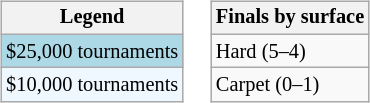<table>
<tr valign=top>
<td><br><table class=wikitable style="font-size:85%">
<tr>
<th>Legend</th>
</tr>
<tr style="background:lightblue;">
<td>$25,000 tournaments</td>
</tr>
<tr style="background:#f0f8ff;">
<td>$10,000 tournaments</td>
</tr>
</table>
</td>
<td><br><table class=wikitable style="font-size:85%">
<tr>
<th>Finals by surface</th>
</tr>
<tr>
<td>Hard (5–4)</td>
</tr>
<tr>
<td>Carpet (0–1)</td>
</tr>
</table>
</td>
</tr>
</table>
